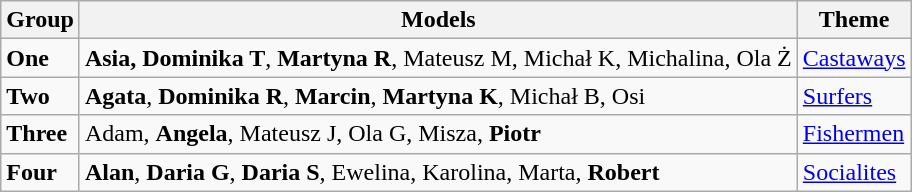<table class="wikitable">
<tr>
<th>Group</th>
<th>Models</th>
<th>Theme</th>
</tr>
<tr>
<td><strong>One</strong></td>
<td><strong>Asia, Dominika T</strong>, <strong>Martyna R</strong>, Mateusz M, Michał K, Michalina, Ola Ż</td>
<td><a href='#'>Castaways</a></td>
</tr>
<tr>
<td><strong>Two</strong></td>
<td><strong>Agata</strong>, <strong>Dominika R</strong>, <strong>Marcin</strong>, <strong>Martyna K</strong>, Michał B, Osi</td>
<td><a href='#'>Surfers</a></td>
</tr>
<tr>
<td><strong>Three</strong></td>
<td>Adam, <strong>Angela</strong>, Mateusz J, Ola G, Misza, <strong>Piotr</strong></td>
<td><a href='#'>Fishermen</a></td>
</tr>
<tr>
<td><strong>Four</strong></td>
<td><strong>Alan</strong>, <strong>Daria G</strong>, <strong>Daria S</strong>, Ewelina, Karolina, Marta, <strong>Robert</strong></td>
<td><a href='#'>Socialites</a></td>
</tr>
</table>
